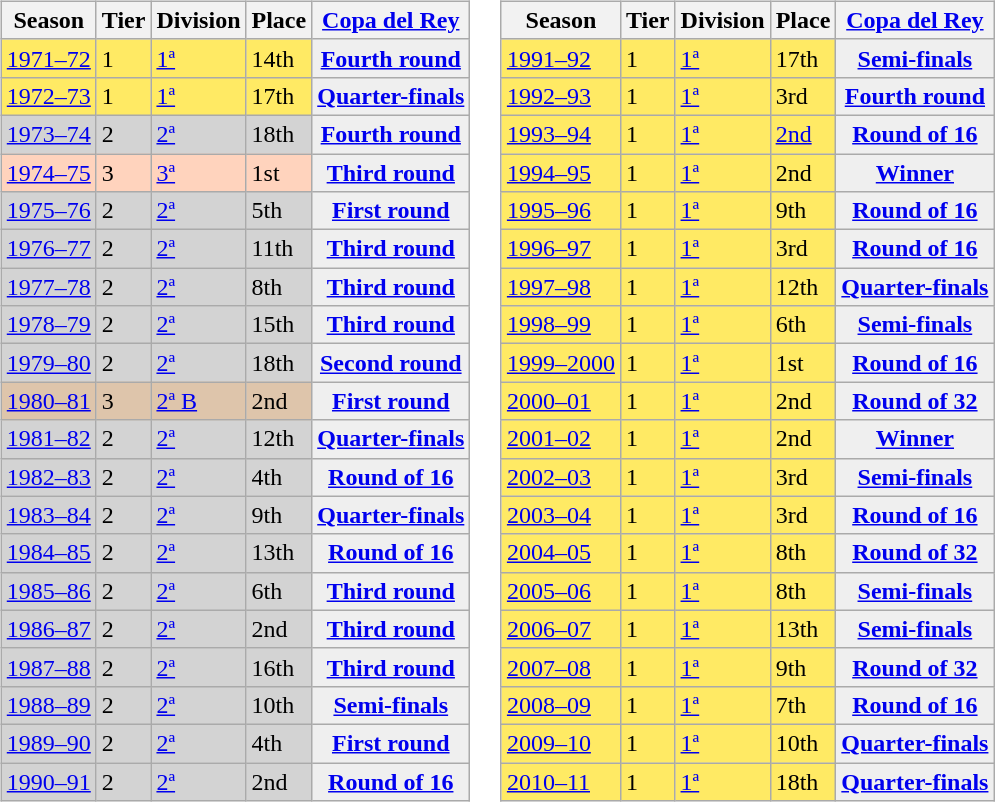<table>
<tr>
<td valign="top"><br><table class="wikitable">
<tr style="background:#f0f6fa;">
<th>Season</th>
<th>Tier</th>
<th>Division</th>
<th>Place</th>
<th><a href='#'>Copa del Rey</a></th>
</tr>
<tr>
<td style="background:#FFEA64;"><a href='#'>1971–72</a></td>
<td style="background:#FFEA64;">1</td>
<td style="background:#FFEA64;"><a href='#'>1ª</a></td>
<td style="background:#FFEA64;">14th</td>
<th style="background:#efefef;"><a href='#'>Fourth round</a></th>
</tr>
<tr>
<td style="background:#FFEA64;"><a href='#'>1972–73</a></td>
<td style="background:#FFEA64;">1</td>
<td style="background:#FFEA64;"><a href='#'>1ª</a></td>
<td style="background:#FFEA64;">17th</td>
<th style="background:#efefef;"><a href='#'>Quarter-finals</a></th>
</tr>
<tr>
<td style="background:#D3D3D3;"><a href='#'>1973–74</a></td>
<td style="background:#D3D3D3;">2</td>
<td style="background:#D3D3D3;"><a href='#'>2ª</a></td>
<td style="background:#D3D3D3;">18th</td>
<th style="background:#efefef;"><a href='#'>Fourth round</a></th>
</tr>
<tr>
<td style="background:#FFD3BD;"><a href='#'>1974–75</a></td>
<td style="background:#FFD3BD;">3</td>
<td style="background:#FFD3BD;"><a href='#'>3ª</a></td>
<td style="background:#FFD3BD;">1st</td>
<th style="background:#efefef;"><a href='#'>Third round</a></th>
</tr>
<tr>
<td style="background:#D3D3D3;"><a href='#'>1975–76</a></td>
<td style="background:#D3D3D3;">2</td>
<td style="background:#D3D3D3;"><a href='#'>2ª</a></td>
<td style="background:#D3D3D3;">5th</td>
<th style="background:#efefef;"><a href='#'>First round</a></th>
</tr>
<tr>
<td style="background:#D3D3D3;"><a href='#'>1976–77</a></td>
<td style="background:#D3D3D3;">2</td>
<td style="background:#D3D3D3;"><a href='#'>2ª</a></td>
<td style="background:#D3D3D3;">11th</td>
<th style="background:#efefef;"><a href='#'>Third round</a></th>
</tr>
<tr>
<td style="background:#D3D3D3;"><a href='#'>1977–78</a></td>
<td style="background:#D3D3D3;">2</td>
<td style="background:#D3D3D3;"><a href='#'>2ª</a></td>
<td style="background:#D3D3D3;">8th</td>
<th style="background:#efefef;"><a href='#'>Third round</a></th>
</tr>
<tr>
<td style="background:#D3D3D3;"><a href='#'>1978–79</a></td>
<td style="background:#D3D3D3;">2</td>
<td style="background:#D3D3D3;"><a href='#'>2ª</a></td>
<td style="background:#D3D3D3;">15th</td>
<th style="background:#efefef;"><a href='#'>Third round</a></th>
</tr>
<tr>
<td style="background:#D3D3D3;"><a href='#'>1979–80</a></td>
<td style="background:#D3D3D3;">2</td>
<td style="background:#D3D3D3;"><a href='#'>2ª</a></td>
<td style="background:#D3D3D3;">18th</td>
<th style="background:#efefef;"><a href='#'>Second round</a></th>
</tr>
<tr>
<td style="background:#DEC5AB;"><a href='#'>1980–81</a></td>
<td style="background:#DEC5AB;">3</td>
<td style="background:#DEC5AB;"><a href='#'>2ª B</a></td>
<td style="background:#DEC5AB;">2nd</td>
<th style="background:#efefef;"><a href='#'>First round</a></th>
</tr>
<tr>
<td style="background:#D3D3D3;"><a href='#'>1981–82</a></td>
<td style="background:#D3D3D3;">2</td>
<td style="background:#D3D3D3;"><a href='#'>2ª</a></td>
<td style="background:#D3D3D3;">12th</td>
<th style="background:#efefef;"><a href='#'>Quarter-finals</a></th>
</tr>
<tr>
<td style="background:#D3D3D3;"><a href='#'>1982–83</a></td>
<td style="background:#D3D3D3;">2</td>
<td style="background:#D3D3D3;"><a href='#'>2ª</a></td>
<td style="background:#D3D3D3;">4th</td>
<th style="background:#efefef;"><a href='#'>Round of 16</a></th>
</tr>
<tr>
<td style="background:#D3D3D3;"><a href='#'>1983–84</a></td>
<td style="background:#D3D3D3;">2</td>
<td style="background:#D3D3D3;"><a href='#'>2ª</a></td>
<td style="background:#D3D3D3;">9th</td>
<th style="background:#efefef;"><a href='#'>Quarter-finals</a></th>
</tr>
<tr>
<td style="background:#D3D3D3;"><a href='#'>1984–85</a></td>
<td style="background:#D3D3D3;">2</td>
<td style="background:#D3D3D3;"><a href='#'>2ª</a></td>
<td style="background:#D3D3D3;">13th</td>
<th style="background:#efefef;"><a href='#'>Round of 16</a></th>
</tr>
<tr>
<td style="background:#D3D3D3;"><a href='#'>1985–86</a></td>
<td style="background:#D3D3D3;">2</td>
<td style="background:#D3D3D3;"><a href='#'>2ª</a></td>
<td style="background:#D3D3D3;">6th</td>
<th style="background:#efefef;"><a href='#'>Third round</a></th>
</tr>
<tr>
<td style="background:#D3D3D3;"><a href='#'>1986–87</a></td>
<td style="background:#D3D3D3;">2</td>
<td style="background:#D3D3D3;"><a href='#'>2ª</a></td>
<td style="background:#D3D3D3;">2nd</td>
<th style="background:#efefef;"><a href='#'>Third round</a></th>
</tr>
<tr>
<td style="background:#D3D3D3;"><a href='#'>1987–88</a></td>
<td style="background:#D3D3D3;">2</td>
<td style="background:#D3D3D3;"><a href='#'>2ª</a></td>
<td style="background:#D3D3D3;">16th</td>
<th style="background:#efefef;"><a href='#'>Third round</a></th>
</tr>
<tr>
<td style="background:#D3D3D3;"><a href='#'>1988–89</a></td>
<td style="background:#D3D3D3;">2</td>
<td style="background:#D3D3D3;"><a href='#'>2ª</a></td>
<td style="background:#D3D3D3;">10th</td>
<th style="background:#efefef;"><a href='#'>Semi-finals</a></th>
</tr>
<tr>
<td style="background:#D3D3D3;"><a href='#'>1989–90</a></td>
<td style="background:#D3D3D3;">2</td>
<td style="background:#D3D3D3;"><a href='#'>2ª</a></td>
<td style="background:#D3D3D3;">4th</td>
<th style="background:#efefef;"><a href='#'>First round</a></th>
</tr>
<tr>
<td style="background:#D3D3D3;"><a href='#'>1990–91</a></td>
<td style="background:#D3D3D3;">2</td>
<td style="background:#D3D3D3;"><a href='#'>2ª</a></td>
<td style="background:#D3D3D3;">2nd</td>
<th style="background:#efefef;"><a href='#'>Round of 16</a></th>
</tr>
</table>
</td>
<td valign="top"><br><table class="wikitable">
<tr style="background:#f0f6fa;">
<th>Season</th>
<th>Tier</th>
<th>Division</th>
<th>Place</th>
<th><a href='#'>Copa del Rey</a></th>
</tr>
<tr>
<td style="background:#FFEA64;"><a href='#'>1991–92</a></td>
<td style="background:#FFEA64;">1</td>
<td style="background:#FFEA64;"><a href='#'>1ª</a></td>
<td style="background:#FFEA64;">17th</td>
<th style="background:#efefef;"><a href='#'>Semi-finals</a></th>
</tr>
<tr>
<td style="background:#FFEA64;"><a href='#'>1992–93</a></td>
<td style="background:#FFEA64;">1</td>
<td style="background:#FFEA64;"><a href='#'>1ª</a></td>
<td style="background:#FFEA64;">3rd</td>
<th style="background:#efefef;"><a href='#'>Fourth round</a></th>
</tr>
<tr>
<td style="background:#FFEA64;"><a href='#'>1993–94</a></td>
<td style="background:#FFEA64;">1</td>
<td style="background:#FFEA64;"><a href='#'>1ª</a></td>
<td style="background:#FFEA64;"><a href='#'>2nd</a></td>
<th style="background:#efefef;"><a href='#'>Round of 16</a></th>
</tr>
<tr>
<td style="background:#FFEA64;"><a href='#'>1994–95</a></td>
<td style="background:#FFEA64;">1</td>
<td style="background:#FFEA64;"><a href='#'>1ª</a></td>
<td style="background:#FFEA64;">2nd</td>
<th style="background:#efefef;"><a href='#'>Winner</a></th>
</tr>
<tr>
<td style="background:#FFEA64;"><a href='#'>1995–96</a></td>
<td style="background:#FFEA64;">1</td>
<td style="background:#FFEA64;"><a href='#'>1ª</a></td>
<td style="background:#FFEA64;">9th</td>
<th style="background:#efefef;"><a href='#'>Round of 16</a></th>
</tr>
<tr>
<td style="background:#FFEA64;"><a href='#'>1996–97</a></td>
<td style="background:#FFEA64;">1</td>
<td style="background:#FFEA64;"><a href='#'>1ª</a></td>
<td style="background:#FFEA64;">3rd</td>
<th style="background:#efefef;"><a href='#'>Round of 16</a></th>
</tr>
<tr>
<td style="background:#FFEA64;"><a href='#'>1997–98</a></td>
<td style="background:#FFEA64;">1</td>
<td style="background:#FFEA64;"><a href='#'>1ª</a></td>
<td style="background:#FFEA64;">12th</td>
<th style="background:#efefef;"><a href='#'>Quarter-finals</a></th>
</tr>
<tr>
<td style="background:#FFEA64;"><a href='#'>1998–99</a></td>
<td style="background:#FFEA64;">1</td>
<td style="background:#FFEA64;"><a href='#'>1ª</a></td>
<td style="background:#FFEA64;">6th</td>
<th style="background:#efefef;"><a href='#'>Semi-finals</a></th>
</tr>
<tr>
<td style="background:#FFEA64;"><a href='#'>1999–2000</a></td>
<td style="background:#FFEA64;">1</td>
<td style="background:#FFEA64;"><a href='#'>1ª</a></td>
<td style="background:#FFEA64;">1st</td>
<th style="background:#efefef;"><a href='#'>Round of 16</a></th>
</tr>
<tr>
<td style="background:#FFEA64;"><a href='#'>2000–01</a></td>
<td style="background:#FFEA64;">1</td>
<td style="background:#FFEA64;"><a href='#'>1ª</a></td>
<td style="background:#FFEA64;">2nd</td>
<th style="background:#efefef;"><a href='#'>Round of 32</a></th>
</tr>
<tr>
<td style="background:#FFEA64;"><a href='#'>2001–02</a></td>
<td style="background:#FFEA64;">1</td>
<td style="background:#FFEA64;"><a href='#'>1ª</a></td>
<td style="background:#FFEA64;">2nd</td>
<th style="background:#efefef;"><a href='#'>Winner</a></th>
</tr>
<tr>
<td style="background:#FFEA64;"><a href='#'>2002–03</a></td>
<td style="background:#FFEA64;">1</td>
<td style="background:#FFEA64;"><a href='#'>1ª</a></td>
<td style="background:#FFEA64;">3rd</td>
<th style="background:#efefef;"><a href='#'>Semi-finals</a></th>
</tr>
<tr>
<td style="background:#FFEA64;"><a href='#'>2003–04</a></td>
<td style="background:#FFEA64;">1</td>
<td style="background:#FFEA64;"><a href='#'>1ª</a></td>
<td style="background:#FFEA64;">3rd</td>
<th style="background:#efefef;"><a href='#'>Round of 16</a></th>
</tr>
<tr>
<td style="background:#FFEA64;"><a href='#'>2004–05</a></td>
<td style="background:#FFEA64;">1</td>
<td style="background:#FFEA64;"><a href='#'>1ª</a></td>
<td style="background:#FFEA64;">8th</td>
<th style="background:#efefef;"><a href='#'>Round of 32</a></th>
</tr>
<tr>
<td style="background:#FFEA64;"><a href='#'>2005–06</a></td>
<td style="background:#FFEA64;">1</td>
<td style="background:#FFEA64;"><a href='#'>1ª</a></td>
<td style="background:#FFEA64;">8th</td>
<th style="background:#efefef;"><a href='#'>Semi-finals</a></th>
</tr>
<tr>
<td style="background:#FFEA64;"><a href='#'>2006–07</a></td>
<td style="background:#FFEA64;">1</td>
<td style="background:#FFEA64;"><a href='#'>1ª</a></td>
<td style="background:#FFEA64;">13th</td>
<th style="background:#efefef;"><a href='#'>Semi-finals</a></th>
</tr>
<tr>
<td style="background:#FFEA64;"><a href='#'>2007–08</a></td>
<td style="background:#FFEA64;">1</td>
<td style="background:#FFEA64;"><a href='#'>1ª</a></td>
<td style="background:#FFEA64;">9th</td>
<th style="background:#efefef;"><a href='#'>Round of 32</a></th>
</tr>
<tr>
<td style="background:#FFEA64;"><a href='#'>2008–09</a></td>
<td style="background:#FFEA64;">1</td>
<td style="background:#FFEA64;"><a href='#'>1ª</a></td>
<td style="background:#FFEA64;">7th</td>
<th style="background:#efefef;"><a href='#'>Round of 16</a></th>
</tr>
<tr>
<td style="background:#FFEA64;"><a href='#'>2009–10</a></td>
<td style="background:#FFEA64;">1</td>
<td style="background:#FFEA64;"><a href='#'>1ª</a></td>
<td style="background:#FFEA64;">10th</td>
<th style="background:#efefef;"><a href='#'>Quarter-finals</a></th>
</tr>
<tr>
<td style="background:#FFEA64;"><a href='#'>2010–11</a></td>
<td style="background:#FFEA64;">1</td>
<td style="background:#FFEA64;"><a href='#'>1ª</a></td>
<td style="background:#FFEA64;">18th</td>
<th style="background:#efefef;"><a href='#'>Quarter-finals</a></th>
</tr>
</table>
</td>
</tr>
</table>
